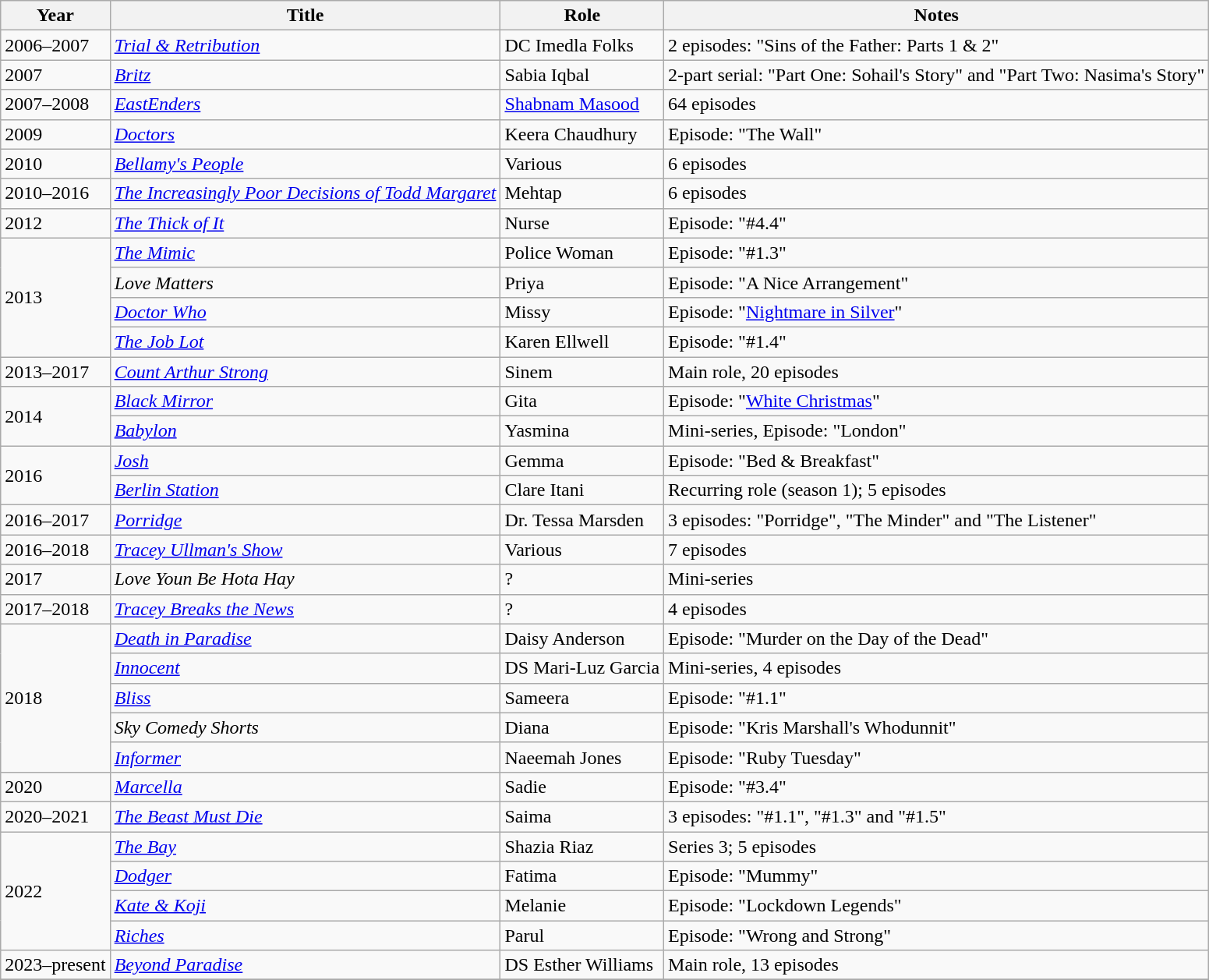<table class="wikitable sortable">
<tr>
<th>Year</th>
<th>Title</th>
<th>Role</th>
<th class="unsortable">Notes</th>
</tr>
<tr>
<td>2006–2007</td>
<td><em><a href='#'>Trial & Retribution</a></em></td>
<td>DC Imedla Folks</td>
<td>2 episodes: "Sins of the Father: Parts 1 & 2"</td>
</tr>
<tr>
<td>2007</td>
<td><em><a href='#'>Britz</a></em></td>
<td>Sabia Iqbal</td>
<td>2-part serial: "Part One: Sohail's Story" and "Part Two: Nasima's Story"</td>
</tr>
<tr>
<td>2007–2008</td>
<td><em><a href='#'>EastEnders</a></em></td>
<td><a href='#'>Shabnam Masood</a></td>
<td>64 episodes</td>
</tr>
<tr>
<td>2009</td>
<td><em><a href='#'>Doctors</a></em></td>
<td>Keera Chaudhury</td>
<td>Episode: "The Wall"</td>
</tr>
<tr>
<td>2010</td>
<td><em><a href='#'>Bellamy's People</a></em></td>
<td>Various</td>
<td>6 episodes</td>
</tr>
<tr>
<td>2010–2016</td>
<td><em><a href='#'>The Increasingly Poor Decisions of Todd Margaret</a></em></td>
<td>Mehtap</td>
<td>6 episodes</td>
</tr>
<tr>
<td>2012</td>
<td><em><a href='#'>The Thick of It</a></em></td>
<td>Nurse</td>
<td>Episode: "#4.4"</td>
</tr>
<tr>
<td rowspan="4">2013</td>
<td><em><a href='#'>The Mimic</a></em></td>
<td>Police Woman</td>
<td>Episode: "#1.3"</td>
</tr>
<tr>
<td><em>Love Matters</em></td>
<td>Priya</td>
<td>Episode: "A Nice Arrangement"</td>
</tr>
<tr>
<td><em><a href='#'>Doctor Who</a></em></td>
<td>Missy</td>
<td>Episode: "<a href='#'>Nightmare in Silver</a>"</td>
</tr>
<tr>
<td><em><a href='#'>The Job Lot</a></em></td>
<td>Karen Ellwell</td>
<td>Episode: "#1.4"</td>
</tr>
<tr>
<td>2013–2017</td>
<td><em><a href='#'>Count Arthur Strong</a></em></td>
<td>Sinem</td>
<td>Main role, 20 episodes</td>
</tr>
<tr>
<td rowspan="2">2014</td>
<td><em><a href='#'>Black Mirror</a></em></td>
<td>Gita</td>
<td>Episode: "<a href='#'>White Christmas</a>"</td>
</tr>
<tr>
<td><em><a href='#'>Babylon</a></em></td>
<td>Yasmina</td>
<td>Mini-series, Episode: "London"</td>
</tr>
<tr>
<td rowspan="2">2016</td>
<td><em><a href='#'>Josh</a></em></td>
<td>Gemma</td>
<td>Episode: "Bed & Breakfast"</td>
</tr>
<tr>
<td><em><a href='#'>Berlin Station</a></em></td>
<td>Clare Itani</td>
<td>Recurring role (season 1); 5 episodes</td>
</tr>
<tr>
<td>2016–2017</td>
<td><em><a href='#'>Porridge</a></em></td>
<td>Dr. Tessa Marsden</td>
<td>3 episodes: "Porridge", "The Minder" and "The Listener"</td>
</tr>
<tr>
<td>2016–2018</td>
<td><em><a href='#'>Tracey Ullman's Show</a></em></td>
<td>Various</td>
<td>7 episodes</td>
</tr>
<tr>
<td>2017</td>
<td><em>Love Youn Be Hota Hay</em></td>
<td>?</td>
<td>Mini-series</td>
</tr>
<tr>
<td>2017–2018</td>
<td><em><a href='#'>Tracey Breaks the News</a></em></td>
<td>?</td>
<td>4 episodes</td>
</tr>
<tr>
<td rowspan="5">2018</td>
<td><em><a href='#'>Death in Paradise</a></em></td>
<td>Daisy Anderson</td>
<td>Episode: "Murder on the Day of the Dead"</td>
</tr>
<tr>
<td><em><a href='#'>Innocent</a></em></td>
<td>DS Mari-Luz Garcia</td>
<td>Mini-series, 4 episodes</td>
</tr>
<tr>
<td><em><a href='#'>Bliss</a></em></td>
<td>Sameera</td>
<td>Episode: "#1.1"</td>
</tr>
<tr>
<td><em>Sky Comedy Shorts</em></td>
<td>Diana</td>
<td>Episode: "Kris Marshall's Whodunnit"</td>
</tr>
<tr>
<td><em><a href='#'>Informer</a></em></td>
<td>Naeemah Jones</td>
<td>Episode: "Ruby Tuesday"</td>
</tr>
<tr>
<td>2020</td>
<td><em><a href='#'>Marcella</a></em></td>
<td>Sadie</td>
<td>Episode: "#3.4"</td>
</tr>
<tr>
<td>2020–2021</td>
<td><em><a href='#'>The Beast Must Die</a></em></td>
<td>Saima</td>
<td>3 episodes: "#1.1", "#1.3" and "#1.5"</td>
</tr>
<tr>
<td rowspan="4">2022</td>
<td><em><a href='#'>The Bay</a></em></td>
<td>Shazia Riaz</td>
<td>Series 3; 5 episodes</td>
</tr>
<tr>
<td><em><a href='#'>Dodger</a></em></td>
<td>Fatima</td>
<td>Episode: "Mummy"</td>
</tr>
<tr>
<td><em><a href='#'>Kate & Koji</a></em></td>
<td>Melanie</td>
<td>Episode: "Lockdown Legends"</td>
</tr>
<tr>
<td><em><a href='#'>Riches</a></em></td>
<td>Parul</td>
<td>Episode: "Wrong and Strong"</td>
</tr>
<tr>
<td>2023–present</td>
<td><em><a href='#'>Beyond Paradise</a></em></td>
<td>DS Esther Williams</td>
<td>Main role, 13 episodes</td>
</tr>
<tr>
</tr>
</table>
